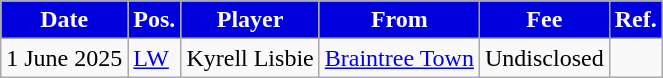<table class="wikitable plainrowheaders sortable">
<tr>
<th style="color:#ffffff; background:#0000dd;">Date</th>
<th style="color:#ffffff; background:#0000dd;">Pos.</th>
<th style="color:#ffffff; background:#0000dd;">Player</th>
<th style="color:#ffffff; background:#0000dd;">From</th>
<th style="color:#ffffff; background:#0000dd;">Fee</th>
<th style="color:#ffffff; background:#0000dd;">Ref.</th>
</tr>
<tr>
<td>1 June 2025</td>
<td><a href='#'>LW</a></td>
<td> Kyrell Lisbie</td>
<td> <a href='#'>Braintree Town</a></td>
<td>Undisclosed</td>
<td></td>
</tr>
</table>
